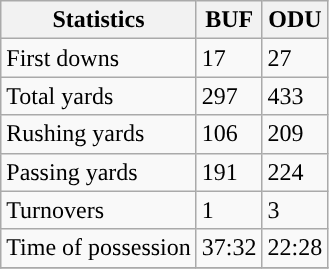<table class="wikitable">
<tr>
<th>Statistics</th>
<th>BUF</th>
<th>ODU</th>
</tr>
<tr>
<td>First downs</td>
<td>17</td>
<td>27</td>
</tr>
<tr>
<td>Total yards</td>
<td>297</td>
<td>433</td>
</tr>
<tr>
<td>Rushing yards</td>
<td>106</td>
<td>209</td>
</tr>
<tr>
<td>Passing yards</td>
<td>191</td>
<td>224</td>
</tr>
<tr>
<td>Turnovers</td>
<td>1</td>
<td>3</td>
</tr>
<tr>
<td>Time of possession</td>
<td>37:32</td>
<td>22:28</td>
</tr>
<tr>
</tr>
</table>
